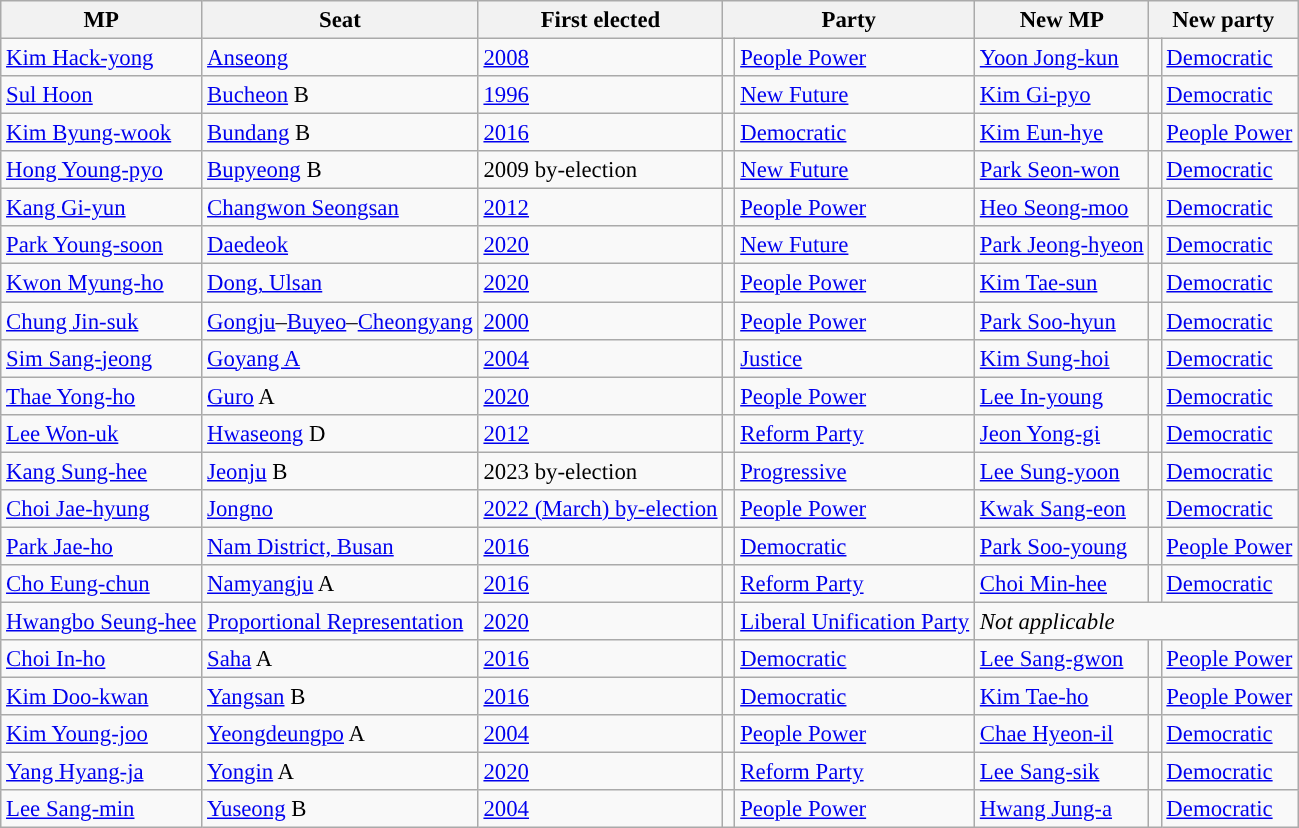<table class="wikitable sortable" style="font-size:95%">
<tr>
<th>MP</th>
<th>Seat</th>
<th>First elected</th>
<th colspan="2">Party</th>
<th>New MP</th>
<th colspan="2">New party</th>
</tr>
<tr>
<td><a href='#'>Kim Hack-yong</a></td>
<td><a href='#'>Anseong</a></td>
<td><a href='#'>2008</a></td>
<td width="1"></td>
<td><a href='#'>People Power</a></td>
<td><a href='#'>Yoon Jong-kun</a></td>
<td width="1"></td>
<td><a href='#'>Democratic</a></td>
</tr>
<tr>
<td><a href='#'>Sul Hoon</a></td>
<td><a href='#'>Bucheon</a> B</td>
<td><a href='#'>1996</a></td>
<td width="1"></td>
<td><a href='#'>New Future</a></td>
<td><a href='#'>Kim Gi-pyo</a></td>
<td width="1"></td>
<td><a href='#'>Democratic</a></td>
</tr>
<tr>
<td><a href='#'>Kim Byung-wook</a></td>
<td><a href='#'>Bundang</a> B</td>
<td><a href='#'>2016</a></td>
<td width="1"></td>
<td><a href='#'>Democratic</a></td>
<td><a href='#'>Kim Eun-hye</a></td>
<td width="1"></td>
<td><a href='#'>People Power</a></td>
</tr>
<tr>
<td><a href='#'>Hong Young-pyo</a></td>
<td><a href='#'>Bupyeong</a> B</td>
<td>2009 by-election</td>
<td width="1"></td>
<td><a href='#'>New Future</a></td>
<td><a href='#'>Park Seon-won</a></td>
<td width="1"></td>
<td><a href='#'>Democratic</a></td>
</tr>
<tr>
<td><a href='#'>Kang Gi-yun</a></td>
<td><a href='#'>Changwon Seongsan</a></td>
<td><a href='#'>2012</a></td>
<td width="1"></td>
<td><a href='#'>People Power</a></td>
<td><a href='#'>Heo Seong-moo</a></td>
<td width="1"></td>
<td><a href='#'>Democratic</a></td>
</tr>
<tr>
<td><a href='#'>Park Young-soon</a></td>
<td><a href='#'>Daedeok</a></td>
<td><a href='#'>2020</a></td>
<td width="1"></td>
<td><a href='#'>New Future</a></td>
<td><a href='#'>Park Jeong-hyeon</a></td>
<td width="1"></td>
<td><a href='#'>Democratic</a></td>
</tr>
<tr>
<td><a href='#'>Kwon Myung-ho</a></td>
<td><a href='#'>Dong, Ulsan</a></td>
<td><a href='#'>2020</a></td>
<td width="1"></td>
<td><a href='#'>People Power</a></td>
<td><a href='#'>Kim Tae-sun</a></td>
<td width="1"></td>
<td><a href='#'>Democratic</a></td>
</tr>
<tr>
<td><a href='#'>Chung Jin-suk</a></td>
<td><a href='#'>Gongju</a>–<a href='#'>Buyeo</a>–<a href='#'>Cheongyang</a></td>
<td><a href='#'>2000</a></td>
<td width="1"></td>
<td><a href='#'>People Power</a></td>
<td><a href='#'>Park Soo-hyun</a></td>
<td width="1"></td>
<td><a href='#'>Democratic</a></td>
</tr>
<tr>
<td><a href='#'>Sim Sang-jeong</a></td>
<td><a href='#'>Goyang A</a></td>
<td><a href='#'>2004</a></td>
<td width="1"></td>
<td><a href='#'>Justice</a></td>
<td><a href='#'>Kim Sung-hoi</a></td>
<td width="1"></td>
<td><a href='#'>Democratic</a></td>
</tr>
<tr>
<td><a href='#'>Thae Yong-ho</a></td>
<td><a href='#'>Guro</a> A</td>
<td><a href='#'>2020</a></td>
<td width="1"></td>
<td><a href='#'>People Power</a></td>
<td><a href='#'>Lee In-young</a></td>
<td width="1"></td>
<td><a href='#'>Democratic</a></td>
</tr>
<tr>
<td><a href='#'>Lee Won-uk</a></td>
<td><a href='#'>Hwaseong</a> D</td>
<td><a href='#'>2012</a></td>
<td width="1"></td>
<td><a href='#'>Reform Party</a></td>
<td><a href='#'>Jeon Yong-gi</a></td>
<td width="1"></td>
<td><a href='#'>Democratic</a></td>
</tr>
<tr>
<td><a href='#'>Kang Sung-hee</a></td>
<td><a href='#'>Jeonju</a> B</td>
<td>2023 by-election</td>
<td width="1"></td>
<td><a href='#'>Progressive</a></td>
<td><a href='#'>Lee Sung-yoon</a></td>
<td width="1"></td>
<td><a href='#'>Democratic</a></td>
</tr>
<tr>
<td><a href='#'>Choi Jae-hyung</a></td>
<td><a href='#'>Jongno</a></td>
<td><a href='#'>2022 (March) by-election</a></td>
<td width="1"></td>
<td><a href='#'>People Power</a></td>
<td><a href='#'>Kwak Sang-eon</a></td>
<td width="1"></td>
<td><a href='#'>Democratic</a></td>
</tr>
<tr>
<td><a href='#'>Park Jae-ho</a></td>
<td><a href='#'>Nam District, Busan</a></td>
<td><a href='#'>2016</a></td>
<td width="1"></td>
<td><a href='#'>Democratic</a></td>
<td><a href='#'>Park Soo-young</a></td>
<td width="1"></td>
<td><a href='#'>People Power</a></td>
</tr>
<tr>
<td><a href='#'>Cho Eung-chun</a></td>
<td><a href='#'>Namyangju</a> A</td>
<td><a href='#'>2016</a></td>
<td width="1"></td>
<td><a href='#'>Reform Party</a></td>
<td><a href='#'>Choi Min-hee</a></td>
<td width="1"></td>
<td><a href='#'>Democratic</a></td>
</tr>
<tr>
<td><a href='#'>Hwangbo Seung-hee</a></td>
<td><a href='#'>Proportional Representation</a></td>
<td><a href='#'>2020</a></td>
<td width="1"></td>
<td><a href='#'>Liberal Unification Party</a></td>
<td colspan="3" !><em>Not applicable</em></td>
</tr>
<tr>
<td><a href='#'>Choi In-ho</a></td>
<td><a href='#'>Saha</a> A</td>
<td><a href='#'>2016</a></td>
<td width="1"></td>
<td><a href='#'>Democratic</a></td>
<td><a href='#'>Lee Sang-gwon</a></td>
<td width="1"></td>
<td><a href='#'>People Power</a></td>
</tr>
<tr>
<td><a href='#'>Kim Doo-kwan</a></td>
<td><a href='#'>Yangsan</a> B</td>
<td><a href='#'>2016</a></td>
<td width="1"></td>
<td><a href='#'>Democratic</a></td>
<td><a href='#'>Kim Tae-ho</a></td>
<td width="1"></td>
<td><a href='#'>People Power</a></td>
</tr>
<tr>
<td><a href='#'>Kim Young-joo</a></td>
<td><a href='#'>Yeongdeungpo</a> A</td>
<td><a href='#'>2004</a></td>
<td width="1"></td>
<td><a href='#'>People Power</a></td>
<td><a href='#'>Chae Hyeon-il</a></td>
<td width="1"></td>
<td><a href='#'>Democratic</a></td>
</tr>
<tr>
<td><a href='#'>Yang Hyang-ja</a></td>
<td><a href='#'>Yongin</a> A</td>
<td><a href='#'>2020</a></td>
<td width="1"></td>
<td><a href='#'>Reform Party</a></td>
<td><a href='#'>Lee Sang-sik</a></td>
<td width="1"></td>
<td><a href='#'>Democratic</a></td>
</tr>
<tr>
<td><a href='#'>Lee Sang-min</a></td>
<td><a href='#'>Yuseong</a> B</td>
<td><a href='#'>2004</a></td>
<td width="1"></td>
<td><a href='#'>People Power</a></td>
<td><a href='#'>Hwang Jung-a</a></td>
<td width="1"></td>
<td><a href='#'>Democratic</a></td>
</tr>
</table>
